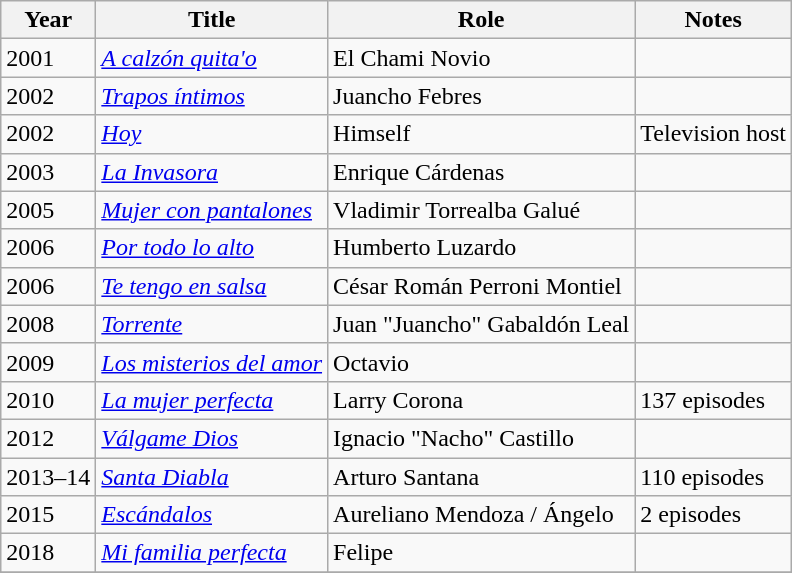<table class="wikitable sortable">
<tr>
<th>Year</th>
<th>Title</th>
<th>Role</th>
<th>Notes</th>
</tr>
<tr>
<td>2001</td>
<td><em><a href='#'>A calzón quita'o</a></em></td>
<td>El Chami Novio</td>
<td></td>
</tr>
<tr>
<td>2002</td>
<td><em><a href='#'>Trapos íntimos</a></em></td>
<td>Juancho Febres</td>
<td></td>
</tr>
<tr>
<td>2002</td>
<td><em><a href='#'>Hoy</a></em></td>
<td>Himself</td>
<td>Television host</td>
</tr>
<tr>
<td>2003</td>
<td><em><a href='#'>La Invasora</a></em></td>
<td>Enrique Cárdenas</td>
<td></td>
</tr>
<tr>
<td>2005</td>
<td><em><a href='#'>Mujer con pantalones</a></em></td>
<td>Vladimir Torrealba Galué</td>
<td></td>
</tr>
<tr>
<td>2006</td>
<td><em><a href='#'>Por todo lo alto</a></em></td>
<td>Humberto Luzardo</td>
<td></td>
</tr>
<tr>
<td>2006</td>
<td><em><a href='#'>Te tengo en salsa</a></em></td>
<td>César Román Perroni Montiel</td>
<td></td>
</tr>
<tr>
<td>2008</td>
<td><em><a href='#'>Torrente</a></em></td>
<td>Juan "Juancho" Gabaldón Leal</td>
<td></td>
</tr>
<tr>
<td>2009</td>
<td><em><a href='#'>Los misterios del amor</a></em></td>
<td>Octavio</td>
<td></td>
</tr>
<tr>
<td>2010</td>
<td><em><a href='#'>La mujer perfecta</a></em></td>
<td>Larry Corona</td>
<td>137 episodes</td>
</tr>
<tr>
<td>2012</td>
<td><em><a href='#'>Válgame Dios</a></em></td>
<td>Ignacio "Nacho" Castillo</td>
<td></td>
</tr>
<tr>
<td>2013–14</td>
<td><em><a href='#'>Santa Diabla</a></em></td>
<td>Arturo Santana</td>
<td>110 episodes</td>
</tr>
<tr>
<td>2015</td>
<td><em><a href='#'>Escándalos</a></em></td>
<td>Aureliano Mendoza / Ángelo</td>
<td>2 episodes</td>
</tr>
<tr>
<td>2018</td>
<td><em><a href='#'>Mi familia perfecta</a></em></td>
<td>Felipe</td>
<td></td>
</tr>
<tr>
</tr>
</table>
